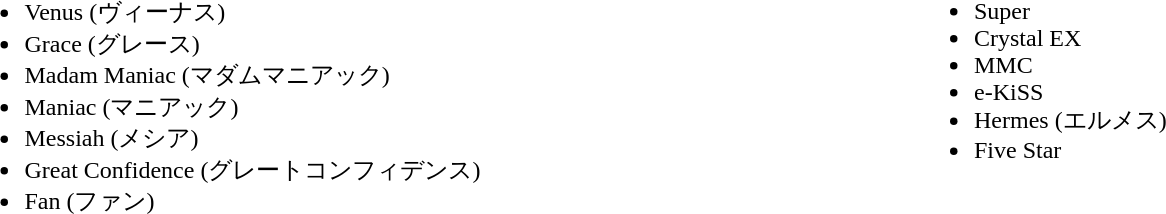<table>
<tr>
<td valign="top" width=50%><br><ul><li>Venus (ヴィーナス)</li><li>Grace (グレース)</li><li>Madam Maniac (マダムマニアック)</li><li>Maniac (マニアック)</li><li>Messiah (メシア)</li><li>Great Confidence (グレートコンフィデンス)</li><li>Fan (ファン)</li></ul></td>
<td valign="top" width=22></td>
<td valign="top" width=50%><br><ul><li>Super</li><li>Crystal EX</li><li>MMC</li><li>e-KiSS</li><li>Hermes (エルメス)</li><li>Five Star</li></ul></td>
</tr>
</table>
